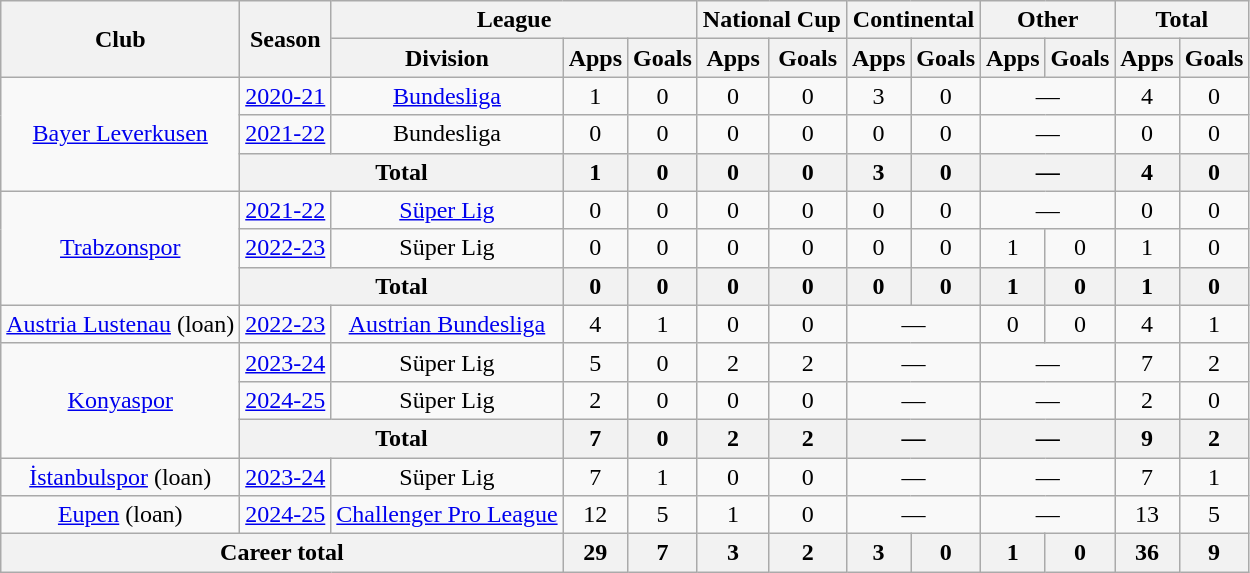<table class="wikitable" style="text-align:center">
<tr>
<th rowspan="2">Club</th>
<th rowspan="2">Season</th>
<th colspan="3">League</th>
<th colspan="2">National Cup</th>
<th colspan="2">Continental</th>
<th colspan="2">Other</th>
<th colspan="2">Total</th>
</tr>
<tr>
<th>Division</th>
<th>Apps</th>
<th>Goals</th>
<th>Apps</th>
<th>Goals</th>
<th>Apps</th>
<th>Goals</th>
<th>Apps</th>
<th>Goals</th>
<th>Apps</th>
<th>Goals</th>
</tr>
<tr>
<td rowspan="3"><a href='#'>Bayer Leverkusen</a></td>
<td><a href='#'>2020-21</a></td>
<td><a href='#'>Bundesliga</a></td>
<td>1</td>
<td>0</td>
<td>0</td>
<td>0</td>
<td>3</td>
<td>0</td>
<td colspan="2">—</td>
<td>4</td>
<td>0</td>
</tr>
<tr>
<td><a href='#'>2021-22</a></td>
<td>Bundesliga</td>
<td>0</td>
<td>0</td>
<td>0</td>
<td>0</td>
<td>0</td>
<td>0</td>
<td colspan="2">—</td>
<td>0</td>
<td>0</td>
</tr>
<tr>
<th colspan="2">Total</th>
<th>1</th>
<th>0</th>
<th>0</th>
<th>0</th>
<th>3</th>
<th>0</th>
<th colspan="2">—</th>
<th>4</th>
<th>0</th>
</tr>
<tr>
<td rowspan="3"><a href='#'>Trabzonspor</a></td>
<td><a href='#'>2021-22</a></td>
<td><a href='#'>Süper Lig</a></td>
<td>0</td>
<td>0</td>
<td>0</td>
<td>0</td>
<td>0</td>
<td>0</td>
<td colspan="2">—</td>
<td>0</td>
<td>0</td>
</tr>
<tr>
<td><a href='#'>2022-23</a></td>
<td>Süper Lig</td>
<td>0</td>
<td>0</td>
<td>0</td>
<td>0</td>
<td>0</td>
<td>0</td>
<td>1</td>
<td>0</td>
<td>1</td>
<td>0</td>
</tr>
<tr>
<th colspan="2">Total</th>
<th>0</th>
<th>0</th>
<th>0</th>
<th>0</th>
<th>0</th>
<th>0</th>
<th>1</th>
<th>0</th>
<th>1</th>
<th>0</th>
</tr>
<tr>
<td><a href='#'>Austria Lustenau</a> (loan)</td>
<td><a href='#'>2022-23</a></td>
<td><a href='#'>Austrian Bundesliga</a></td>
<td>4</td>
<td>1</td>
<td>0</td>
<td>0</td>
<td colspan="2">—</td>
<td>0</td>
<td>0</td>
<td>4</td>
<td>1</td>
</tr>
<tr>
<td rowspan="3"><a href='#'>Konyaspor</a></td>
<td><a href='#'>2023-24</a></td>
<td>Süper Lig</td>
<td>5</td>
<td>0</td>
<td>2</td>
<td>2</td>
<td colspan="2">—</td>
<td colspan="2">—</td>
<td>7</td>
<td>2</td>
</tr>
<tr>
<td><a href='#'>2024-25</a></td>
<td>Süper Lig</td>
<td>2</td>
<td>0</td>
<td>0</td>
<td>0</td>
<td colspan="2">—</td>
<td colspan="2">—</td>
<td>2</td>
<td>0</td>
</tr>
<tr>
<th colspan="2">Total</th>
<th>7</th>
<th>0</th>
<th>2</th>
<th>2</th>
<th colspan="2">—</th>
<th colspan="2">—</th>
<th>9</th>
<th>2</th>
</tr>
<tr>
<td><a href='#'>İstanbulspor</a> (loan)</td>
<td><a href='#'>2023-24</a></td>
<td>Süper Lig</td>
<td>7</td>
<td>1</td>
<td>0</td>
<td>0</td>
<td colspan="2">—</td>
<td colspan="2">—</td>
<td>7</td>
<td>1</td>
</tr>
<tr>
<td><a href='#'>Eupen</a> (loan)</td>
<td><a href='#'>2024-25</a></td>
<td><a href='#'>Challenger Pro League</a></td>
<td>12</td>
<td>5</td>
<td>1</td>
<td>0</td>
<td colspan="2">—</td>
<td colspan="2">—</td>
<td>13</td>
<td>5</td>
</tr>
<tr>
<th colspan="3">Career total</th>
<th>29</th>
<th>7</th>
<th>3</th>
<th>2</th>
<th>3</th>
<th>0</th>
<th>1</th>
<th>0</th>
<th>36</th>
<th>9</th>
</tr>
</table>
